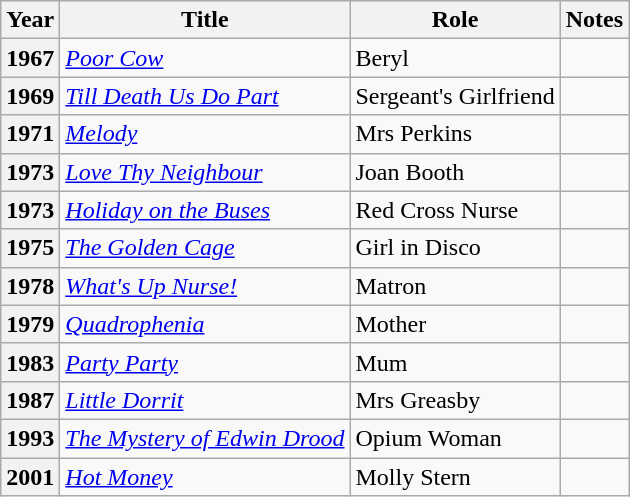<table class="wikitable plainrowheaders sortable">
<tr>
<th scope="col">Year</th>
<th scope="col">Title</th>
<th scope="col">Role</th>
<th scope="col" class="unsortable">Notes</th>
</tr>
<tr>
<th scope="row">1967</th>
<td><em><a href='#'>Poor Cow</a></em></td>
<td>Beryl</td>
<td></td>
</tr>
<tr>
<th scope="row">1969</th>
<td><em><a href='#'>Till Death Us Do Part</a></em></td>
<td>Sergeant's Girlfriend</td>
<td></td>
</tr>
<tr>
<th scope="row">1971</th>
<td><em><a href='#'>Melody</a></em></td>
<td>Mrs Perkins</td>
<td></td>
</tr>
<tr>
<th scope="row">1973</th>
<td><em><a href='#'>Love Thy Neighbour</a></em></td>
<td>Joan Booth</td>
<td></td>
</tr>
<tr>
<th scope="row">1973</th>
<td><em><a href='#'>Holiday on the Buses</a></em></td>
<td>Red Cross Nurse</td>
<td></td>
</tr>
<tr>
<th scope="row">1975</th>
<td><em><a href='#'>The Golden Cage</a></em></td>
<td>Girl in Disco</td>
<td></td>
</tr>
<tr>
<th scope="row">1978</th>
<td><em><a href='#'>What's Up Nurse!</a></em></td>
<td>Matron</td>
<td></td>
</tr>
<tr>
<th scope="row">1979</th>
<td><em><a href='#'>Quadrophenia</a></em></td>
<td>Mother</td>
<td></td>
</tr>
<tr>
<th scope="row">1983</th>
<td><em><a href='#'>Party Party</a></em></td>
<td>Mum</td>
<td></td>
</tr>
<tr>
<th scope="row">1987</th>
<td><em><a href='#'>Little Dorrit</a></em></td>
<td>Mrs Greasby</td>
<td></td>
</tr>
<tr>
<th scope="row">1993</th>
<td><em><a href='#'>The Mystery of Edwin Drood</a></em></td>
<td>Opium Woman</td>
<td></td>
</tr>
<tr>
<th scope="row">2001</th>
<td><em><a href='#'>Hot Money</a></em></td>
<td>Molly Stern</td>
<td></td>
</tr>
</table>
